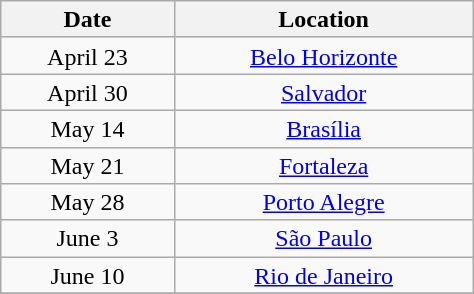<table class="wikitable" style="text-align:center; line-height:17px; width:25%;">
<tr>
<th>Date</th>
<th>Location</th>
</tr>
<tr>
<td>April 23</td>
<td><a href='#'>Belo Horizonte</a></td>
</tr>
<tr>
<td>April 30</td>
<td><a href='#'>Salvador</a></td>
</tr>
<tr>
<td>May 14</td>
<td><a href='#'>Brasília</a></td>
</tr>
<tr>
<td>May 21</td>
<td><a href='#'>Fortaleza</a></td>
</tr>
<tr>
<td>May 28</td>
<td><a href='#'>Porto Alegre</a></td>
</tr>
<tr>
<td>June 3</td>
<td><a href='#'>São Paulo</a></td>
</tr>
<tr>
<td>June 10</td>
<td><a href='#'>Rio de Janeiro</a></td>
</tr>
<tr>
</tr>
</table>
